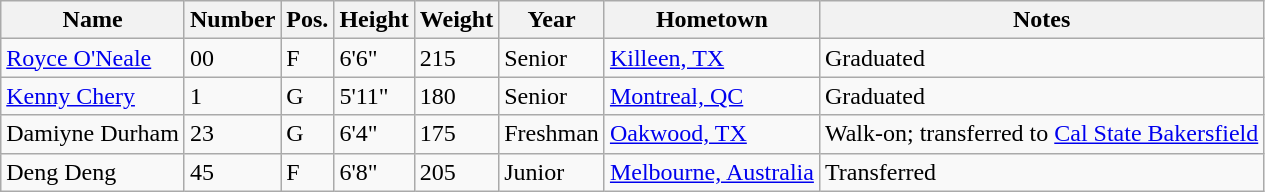<table class="wikitable sortable" border="1">
<tr>
<th>Name</th>
<th>Number</th>
<th>Pos.</th>
<th>Height</th>
<th>Weight</th>
<th>Year</th>
<th>Hometown</th>
<th class="unsortable">Notes</th>
</tr>
<tr>
<td><a href='#'>Royce O'Neale</a></td>
<td>00</td>
<td>F</td>
<td>6'6"</td>
<td>215</td>
<td>Senior</td>
<td><a href='#'>Killeen, TX</a></td>
<td>Graduated</td>
</tr>
<tr>
<td><a href='#'>Kenny Chery</a></td>
<td>1</td>
<td>G</td>
<td>5'11"</td>
<td>180</td>
<td>Senior</td>
<td><a href='#'>Montreal, QC</a></td>
<td>Graduated</td>
</tr>
<tr>
<td>Damiyne Durham</td>
<td>23</td>
<td>G</td>
<td>6'4"</td>
<td>175</td>
<td>Freshman</td>
<td><a href='#'>Oakwood, TX</a></td>
<td>Walk-on; transferred to <a href='#'>Cal State Bakersfield</a></td>
</tr>
<tr>
<td>Deng Deng</td>
<td>45</td>
<td>F</td>
<td>6'8"</td>
<td>205</td>
<td>Junior</td>
<td><a href='#'>Melbourne, Australia</a></td>
<td>Transferred</td>
</tr>
</table>
